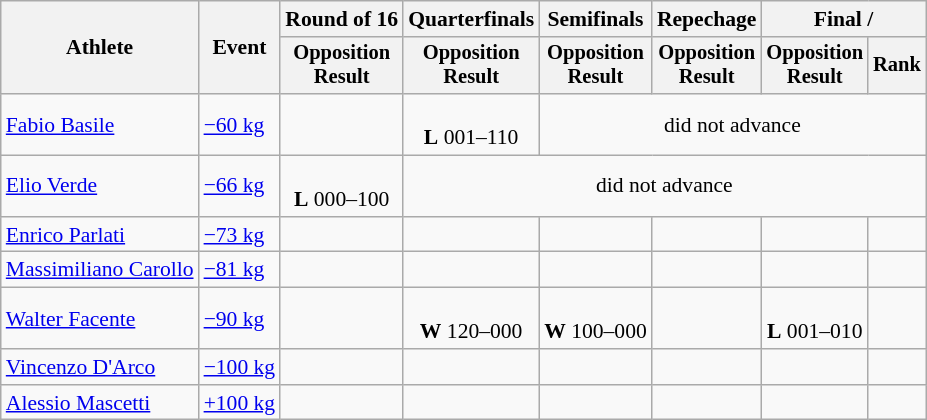<table class="wikitable" style="font-size:90%">
<tr>
<th rowspan="2">Athlete</th>
<th rowspan="2">Event</th>
<th>Round of 16</th>
<th>Quarterfinals</th>
<th>Semifinals</th>
<th>Repechage</th>
<th colspan=2>Final / </th>
</tr>
<tr style="font-size:95%">
<th>Opposition<br>Result</th>
<th>Opposition<br>Result</th>
<th>Opposition<br>Result</th>
<th>Opposition<br>Result</th>
<th>Opposition<br>Result</th>
<th>Rank</th>
</tr>
<tr align=center>
<td align=left><a href='#'>Fabio Basile</a></td>
<td align=left><a href='#'>−60 kg</a></td>
<td></td>
<td><br><strong>L</strong> 001–110</td>
<td colspan=4>did not advance</td>
</tr>
<tr align=center>
<td align=left><a href='#'>Elio Verde</a></td>
<td align=left><a href='#'>−66 kg</a></td>
<td><br><strong>L</strong> 000–100</td>
<td colspan=6>did not advance</td>
</tr>
<tr align=center>
<td align=left><a href='#'>Enrico Parlati</a></td>
<td align=left><a href='#'>−73 kg</a></td>
<td></td>
<td></td>
<td></td>
<td></td>
<td></td>
<td></td>
</tr>
<tr align=center>
<td align=left><a href='#'>Massimiliano Carollo</a></td>
<td align=left><a href='#'>−81 kg</a></td>
<td></td>
<td></td>
<td></td>
<td></td>
<td></td>
<td></td>
</tr>
<tr align=center>
<td align=left><a href='#'>Walter Facente</a></td>
<td align=left><a href='#'>−90 kg</a></td>
<td></td>
<td><br><strong>W</strong> 120–000</td>
<td><br><strong>W</strong> 100–000</td>
<td></td>
<td><br><strong>L</strong> 001–010</td>
<td></td>
</tr>
<tr align=center>
<td align=left><a href='#'>Vincenzo D'Arco</a></td>
<td align=left><a href='#'>−100 kg</a></td>
<td></td>
<td></td>
<td></td>
<td></td>
<td></td>
<td></td>
</tr>
<tr align=center>
<td align=left><a href='#'>Alessio Mascetti</a></td>
<td align=left><a href='#'>+100 kg</a></td>
<td></td>
<td></td>
<td></td>
<td></td>
<td></td>
<td></td>
</tr>
</table>
